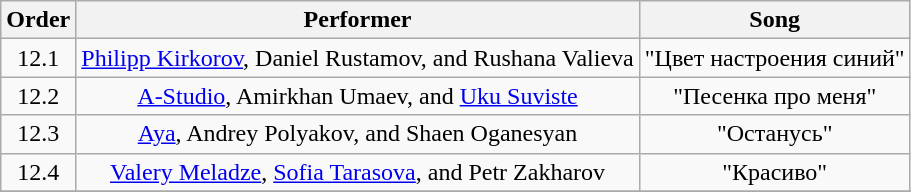<table class="wikitable" style="text-align:center;">
<tr>
<th>Order</th>
<th>Performer</th>
<th>Song</th>
</tr>
<tr>
<td>12.1</td>
<td><a href='#'>Philipp Kirkorov</a>, Daniel Rustamov, and Rushana Valieva</td>
<td>"Цвет настроения синий"</td>
</tr>
<tr>
<td>12.2</td>
<td><a href='#'>A-Studio</a>, Amirkhan Umaev, and <a href='#'>Uku Suviste</a></td>
<td>"Песенка про меня"</td>
</tr>
<tr>
<td>12.3</td>
<td><a href='#'>Aya</a>, Andrey Polyakov, and Shaen Oganesyan</td>
<td>"Останусь"</td>
</tr>
<tr>
<td>12.4</td>
<td><a href='#'>Valery Meladze</a>, <a href='#'>Sofia Tarasova</a>, and Petr Zakharov</td>
<td>"Красиво"</td>
</tr>
<tr>
</tr>
</table>
